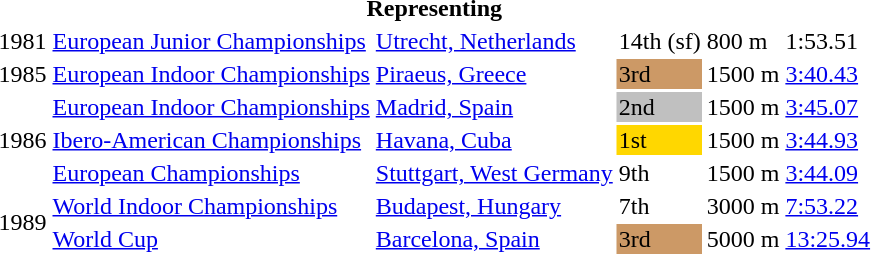<table>
<tr>
<th colspan="6">Representing </th>
</tr>
<tr>
<td>1981</td>
<td><a href='#'>European Junior Championships</a></td>
<td><a href='#'>Utrecht, Netherlands</a></td>
<td>14th (sf)</td>
<td>800 m</td>
<td>1:53.51</td>
</tr>
<tr>
<td>1985</td>
<td><a href='#'>European Indoor Championships</a></td>
<td><a href='#'>Piraeus, Greece</a></td>
<td bgcolor=cc9966>3rd</td>
<td>1500 m</td>
<td><a href='#'>3:40.43</a></td>
</tr>
<tr>
<td rowspan=3>1986</td>
<td><a href='#'>European Indoor Championships</a></td>
<td><a href='#'>Madrid, Spain</a></td>
<td bgcolor=silver>2nd</td>
<td>1500 m</td>
<td><a href='#'>3:45.07</a></td>
</tr>
<tr>
<td><a href='#'>Ibero-American Championships</a></td>
<td><a href='#'>Havana, Cuba</a></td>
<td bgcolor=gold>1st</td>
<td>1500 m</td>
<td><a href='#'>3:44.93</a></td>
</tr>
<tr>
<td><a href='#'>European Championships</a></td>
<td><a href='#'>Stuttgart, West Germany</a></td>
<td>9th</td>
<td>1500 m</td>
<td><a href='#'>3:44.09</a></td>
</tr>
<tr>
<td rowspan=2>1989</td>
<td><a href='#'>World Indoor Championships</a></td>
<td><a href='#'>Budapest, Hungary</a></td>
<td>7th</td>
<td>3000 m</td>
<td><a href='#'>7:53.22</a></td>
</tr>
<tr>
<td><a href='#'>World Cup</a></td>
<td><a href='#'>Barcelona, Spain</a></td>
<td bgcolor=cc9966>3rd</td>
<td>5000 m</td>
<td><a href='#'>13:25.94</a></td>
</tr>
</table>
